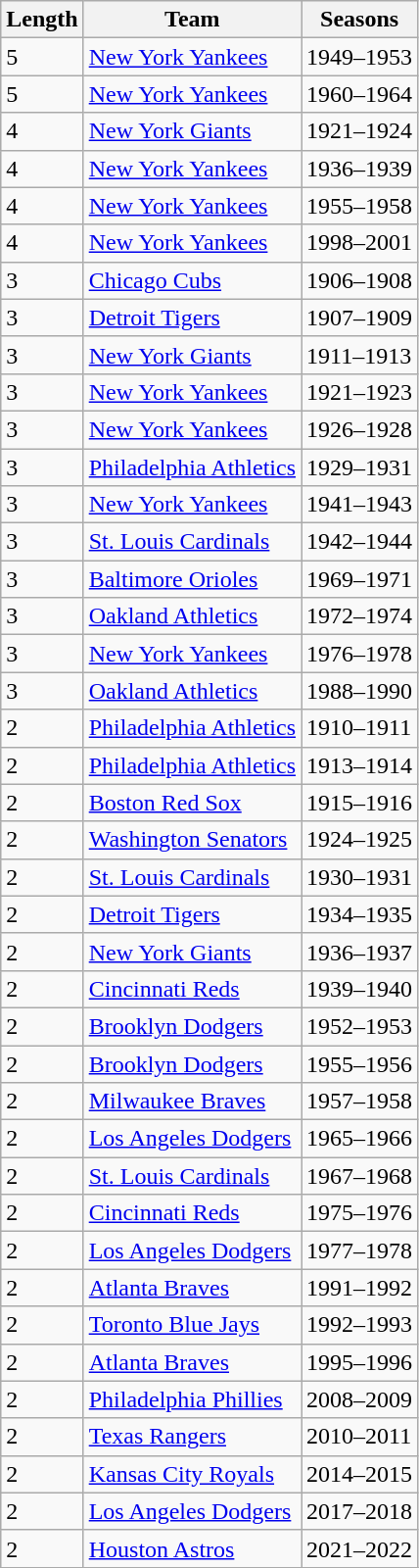<table class="wikitable">
<tr>
<th>Length</th>
<th>Team</th>
<th>Seasons</th>
</tr>
<tr>
<td>5</td>
<td><a href='#'>New York Yankees</a></td>
<td>1949–1953</td>
</tr>
<tr>
<td>5</td>
<td><a href='#'>New York Yankees</a></td>
<td>1960–1964</td>
</tr>
<tr>
<td>4</td>
<td><a href='#'>New York Giants</a></td>
<td>1921–1924</td>
</tr>
<tr>
<td>4</td>
<td><a href='#'>New York Yankees</a></td>
<td>1936–1939</td>
</tr>
<tr>
<td>4</td>
<td><a href='#'>New York Yankees</a></td>
<td>1955–1958</td>
</tr>
<tr>
<td>4</td>
<td><a href='#'>New York Yankees</a></td>
<td>1998–2001</td>
</tr>
<tr>
<td>3</td>
<td><a href='#'>Chicago Cubs</a></td>
<td>1906–1908</td>
</tr>
<tr>
<td>3</td>
<td><a href='#'>Detroit Tigers</a></td>
<td>1907–1909</td>
</tr>
<tr>
<td>3</td>
<td><a href='#'>New York Giants</a></td>
<td>1911–1913</td>
</tr>
<tr>
<td>3</td>
<td><a href='#'>New York Yankees</a></td>
<td>1921–1923</td>
</tr>
<tr>
<td>3</td>
<td><a href='#'>New York Yankees</a></td>
<td>1926–1928</td>
</tr>
<tr>
<td>3</td>
<td><a href='#'>Philadelphia Athletics</a></td>
<td>1929–1931</td>
</tr>
<tr>
<td>3</td>
<td><a href='#'>New York Yankees</a></td>
<td>1941–1943</td>
</tr>
<tr>
<td>3</td>
<td><a href='#'>St. Louis Cardinals</a></td>
<td>1942–1944</td>
</tr>
<tr>
<td>3</td>
<td><a href='#'>Baltimore Orioles</a></td>
<td>1969–1971</td>
</tr>
<tr>
<td>3</td>
<td><a href='#'>Oakland Athletics</a></td>
<td>1972–1974</td>
</tr>
<tr>
<td>3</td>
<td><a href='#'>New York Yankees</a></td>
<td>1976–1978</td>
</tr>
<tr>
<td>3</td>
<td><a href='#'>Oakland Athletics</a></td>
<td>1988–1990</td>
</tr>
<tr>
<td>2</td>
<td><a href='#'>Philadelphia Athletics</a></td>
<td>1910–1911</td>
</tr>
<tr>
<td>2</td>
<td><a href='#'>Philadelphia Athletics</a></td>
<td>1913–1914</td>
</tr>
<tr>
<td>2</td>
<td><a href='#'>Boston Red Sox</a></td>
<td>1915–1916</td>
</tr>
<tr>
<td>2</td>
<td><a href='#'>Washington Senators</a></td>
<td>1924–1925</td>
</tr>
<tr>
<td>2</td>
<td><a href='#'>St. Louis Cardinals</a></td>
<td>1930–1931</td>
</tr>
<tr>
<td>2</td>
<td><a href='#'>Detroit Tigers</a></td>
<td>1934–1935</td>
</tr>
<tr>
<td>2</td>
<td><a href='#'>New York Giants</a></td>
<td>1936–1937</td>
</tr>
<tr>
<td>2</td>
<td><a href='#'>Cincinnati Reds</a></td>
<td>1939–1940</td>
</tr>
<tr>
<td>2</td>
<td><a href='#'>Brooklyn Dodgers</a></td>
<td>1952–1953</td>
</tr>
<tr>
<td>2</td>
<td><a href='#'>Brooklyn Dodgers</a></td>
<td>1955–1956</td>
</tr>
<tr>
<td>2</td>
<td><a href='#'>Milwaukee Braves</a></td>
<td>1957–1958</td>
</tr>
<tr>
<td>2</td>
<td><a href='#'>Los Angeles Dodgers</a></td>
<td>1965–1966</td>
</tr>
<tr>
<td>2</td>
<td><a href='#'>St. Louis Cardinals</a></td>
<td>1967–1968</td>
</tr>
<tr>
<td>2</td>
<td><a href='#'>Cincinnati Reds</a></td>
<td>1975–1976</td>
</tr>
<tr>
<td>2</td>
<td><a href='#'>Los Angeles Dodgers</a></td>
<td>1977–1978</td>
</tr>
<tr>
<td>2</td>
<td><a href='#'>Atlanta Braves</a></td>
<td>1991–1992</td>
</tr>
<tr>
<td>2</td>
<td><a href='#'>Toronto Blue Jays</a></td>
<td>1992–1993</td>
</tr>
<tr>
<td>2</td>
<td><a href='#'>Atlanta Braves</a></td>
<td>1995–1996</td>
</tr>
<tr>
<td>2</td>
<td><a href='#'>Philadelphia Phillies</a></td>
<td>2008–2009</td>
</tr>
<tr>
<td>2</td>
<td><a href='#'>Texas Rangers</a></td>
<td>2010–2011</td>
</tr>
<tr>
<td>2</td>
<td><a href='#'>Kansas City Royals</a></td>
<td>2014–2015</td>
</tr>
<tr>
<td>2</td>
<td><a href='#'>Los Angeles Dodgers</a></td>
<td>2017–2018</td>
</tr>
<tr>
<td>2</td>
<td><a href='#'>Houston Astros</a></td>
<td>2021–2022</td>
</tr>
<tr>
</tr>
</table>
